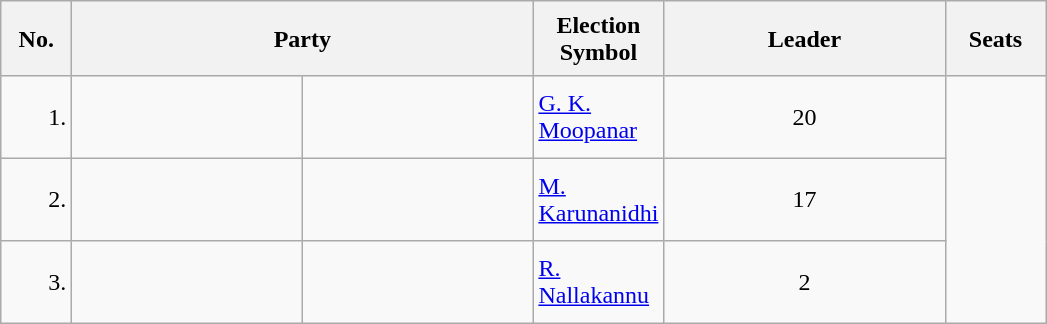<table class="wikitable">
<tr style="height: 50px;">
<th scope="col" style="width:40px;">No.<br></th>
<th scope="col" style="width:300px;"colspan="2">Party</th>
<th scope="col" style="width:80px;">Election Symbol</th>
<th scope="col" style="width:180px;">Leader</th>
<th scope="col" style="width:60px;">Seats</th>
</tr>
<tr style="height: 55px;">
<td style="text-align:right;">1.</td>
<td></td>
<td style="text-align:center;"></td>
<td><a href='#'>G. K. Moopanar</a></td>
<td style="text-align:center;">20</td>
</tr>
<tr style="height: 55px;">
<td style="text-align:right;">2.</td>
<td></td>
<td style="text-align:center;"></td>
<td><a href='#'>M. Karunanidhi</a></td>
<td style="text-align:center;">17</td>
</tr>
<tr style="height: 55px;">
<td style="text-align:right;">3.</td>
<td></td>
<td style="text-align:center;"></td>
<td><a href='#'>R. Nallakannu</a></td>
<td style="text-align:center;">2</td>
</tr>
</table>
